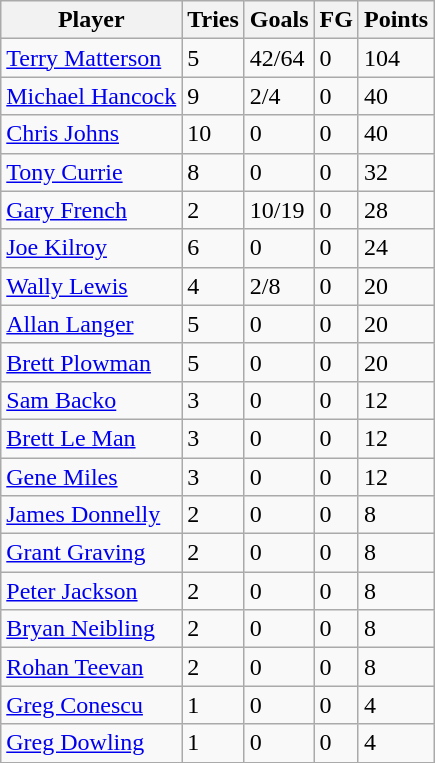<table class="wikitable">
<tr>
<th>Player</th>
<th>Tries</th>
<th>Goals</th>
<th>FG</th>
<th>Points</th>
</tr>
<tr>
<td><a href='#'>Terry Matterson</a></td>
<td>5</td>
<td>42/64</td>
<td>0</td>
<td>104</td>
</tr>
<tr>
<td><a href='#'>Michael Hancock</a></td>
<td>9</td>
<td>2/4</td>
<td>0</td>
<td>40</td>
</tr>
<tr>
<td><a href='#'>Chris Johns</a></td>
<td>10</td>
<td>0</td>
<td>0</td>
<td>40</td>
</tr>
<tr>
<td><a href='#'>Tony Currie</a></td>
<td>8</td>
<td>0</td>
<td>0</td>
<td>32</td>
</tr>
<tr>
<td><a href='#'>Gary French</a></td>
<td>2</td>
<td>10/19</td>
<td>0</td>
<td>28</td>
</tr>
<tr>
<td><a href='#'>Joe Kilroy</a></td>
<td>6</td>
<td>0</td>
<td>0</td>
<td>24</td>
</tr>
<tr>
<td><a href='#'>Wally Lewis</a></td>
<td>4</td>
<td>2/8</td>
<td>0</td>
<td>20</td>
</tr>
<tr>
<td><a href='#'>Allan Langer</a></td>
<td>5</td>
<td>0</td>
<td>0</td>
<td>20</td>
</tr>
<tr>
<td><a href='#'>Brett Plowman</a></td>
<td>5</td>
<td>0</td>
<td>0</td>
<td>20</td>
</tr>
<tr>
<td><a href='#'>Sam Backo</a></td>
<td>3</td>
<td>0</td>
<td>0</td>
<td>12</td>
</tr>
<tr>
<td><a href='#'>Brett Le Man</a></td>
<td>3</td>
<td>0</td>
<td>0</td>
<td>12</td>
</tr>
<tr>
<td><a href='#'>Gene Miles</a></td>
<td>3</td>
<td>0</td>
<td>0</td>
<td>12</td>
</tr>
<tr>
<td><a href='#'>James Donnelly</a></td>
<td>2</td>
<td>0</td>
<td>0</td>
<td>8</td>
</tr>
<tr>
<td><a href='#'>Grant Graving</a></td>
<td>2</td>
<td>0</td>
<td>0</td>
<td>8</td>
</tr>
<tr>
<td><a href='#'>Peter Jackson</a></td>
<td>2</td>
<td>0</td>
<td>0</td>
<td>8</td>
</tr>
<tr>
<td><a href='#'>Bryan Neibling</a></td>
<td>2</td>
<td>0</td>
<td>0</td>
<td>8</td>
</tr>
<tr>
<td><a href='#'>Rohan Teevan</a></td>
<td>2</td>
<td>0</td>
<td>0</td>
<td>8</td>
</tr>
<tr>
<td><a href='#'>Greg Conescu</a></td>
<td>1</td>
<td>0</td>
<td>0</td>
<td>4</td>
</tr>
<tr>
<td><a href='#'>Greg Dowling</a></td>
<td>1</td>
<td>0</td>
<td>0</td>
<td>4</td>
</tr>
<tr>
</tr>
</table>
